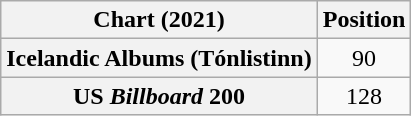<table class="wikitable sortable plainrowheaders" style="text-align:center">
<tr>
<th scope="col">Chart (2021)</th>
<th scope="col">Position</th>
</tr>
<tr>
<th scope="row">Icelandic Albums (Tónlistinn)</th>
<td>90</td>
</tr>
<tr>
<th scope="row">US <em>Billboard</em> 200</th>
<td>128</td>
</tr>
</table>
